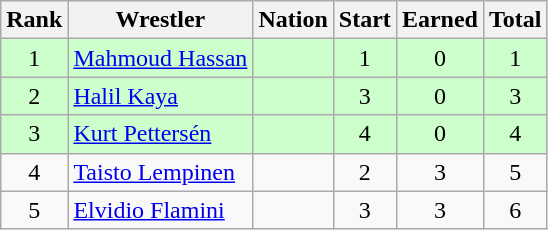<table class="wikitable sortable" style="text-align:center;">
<tr>
<th>Rank</th>
<th>Wrestler</th>
<th>Nation</th>
<th>Start</th>
<th>Earned</th>
<th>Total</th>
</tr>
<tr style="background:#cfc;">
<td>1</td>
<td align=left><a href='#'>Mahmoud Hassan</a></td>
<td align=left></td>
<td>1</td>
<td>0</td>
<td>1</td>
</tr>
<tr style="background:#cfc;">
<td>2</td>
<td align=left><a href='#'>Halil Kaya</a></td>
<td align=left></td>
<td>3</td>
<td>0</td>
<td>3</td>
</tr>
<tr style="background:#cfc;">
<td>3</td>
<td align=left><a href='#'>Kurt Pettersén</a></td>
<td align=left></td>
<td>4</td>
<td>0</td>
<td>4</td>
</tr>
<tr>
<td>4</td>
<td align=left><a href='#'>Taisto Lempinen</a></td>
<td align=left></td>
<td>2</td>
<td>3</td>
<td>5</td>
</tr>
<tr>
<td>5</td>
<td align=left><a href='#'>Elvidio Flamini</a></td>
<td align=left></td>
<td>3</td>
<td>3</td>
<td>6</td>
</tr>
</table>
